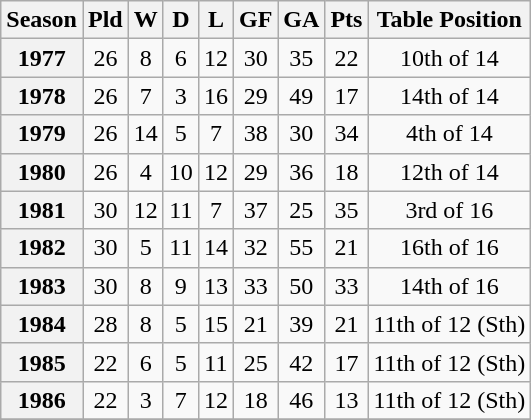<table class="wikitable" style="text-align:center">
<tr>
<th>Season</th>
<th>Pld</th>
<th>W</th>
<th>D</th>
<th>L</th>
<th>GF</th>
<th>GA</th>
<th>Pts</th>
<th>Table Position</th>
</tr>
<tr>
<th>1977</th>
<td>26</td>
<td>8</td>
<td>6</td>
<td>12</td>
<td>30</td>
<td>35</td>
<td>22</td>
<td>10th of 14</td>
</tr>
<tr>
<th>1978</th>
<td>26</td>
<td>7</td>
<td>3</td>
<td>16</td>
<td>29</td>
<td>49</td>
<td>17</td>
<td>14th of 14</td>
</tr>
<tr>
<th>1979</th>
<td>26</td>
<td>14</td>
<td>5</td>
<td>7</td>
<td>38</td>
<td>30</td>
<td>34</td>
<td>4th of 14</td>
</tr>
<tr>
<th>1980</th>
<td>26</td>
<td>4</td>
<td>10</td>
<td>12</td>
<td>29</td>
<td>36</td>
<td>18</td>
<td>12th of 14</td>
</tr>
<tr>
<th>1981</th>
<td>30</td>
<td>12</td>
<td>11</td>
<td>7</td>
<td>37</td>
<td>25</td>
<td>35</td>
<td>3rd of 16</td>
</tr>
<tr>
<th>1982</th>
<td>30</td>
<td>5</td>
<td>11</td>
<td>14</td>
<td>32</td>
<td>55</td>
<td>21</td>
<td>16th of 16</td>
</tr>
<tr>
<th>1983</th>
<td>30</td>
<td>8</td>
<td>9</td>
<td>13</td>
<td>33</td>
<td>50</td>
<td>33</td>
<td>14th of 16</td>
</tr>
<tr>
<th>1984</th>
<td>28</td>
<td>8</td>
<td>5</td>
<td>15</td>
<td>21</td>
<td>39</td>
<td>21</td>
<td>11th of 12 (Sth)</td>
</tr>
<tr>
<th>1985</th>
<td>22</td>
<td>6</td>
<td>5</td>
<td>11</td>
<td>25</td>
<td>42</td>
<td>17</td>
<td>11th of 12 (Sth)</td>
</tr>
<tr>
<th>1986</th>
<td>22</td>
<td>3</td>
<td>7</td>
<td>12</td>
<td>18</td>
<td>46</td>
<td>13</td>
<td>11th of 12 (Sth)</td>
</tr>
<tr>
</tr>
</table>
